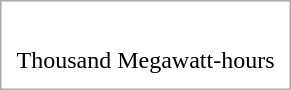<table style="border:solid 1px #aaa;float:right; clear:right; margin-left:1em" cellpadding="10" cellspacing="0">
<tr>
<td></td>
</tr>
<tr>
<td>Thousand Megawatt-hours</td>
</tr>
</table>
